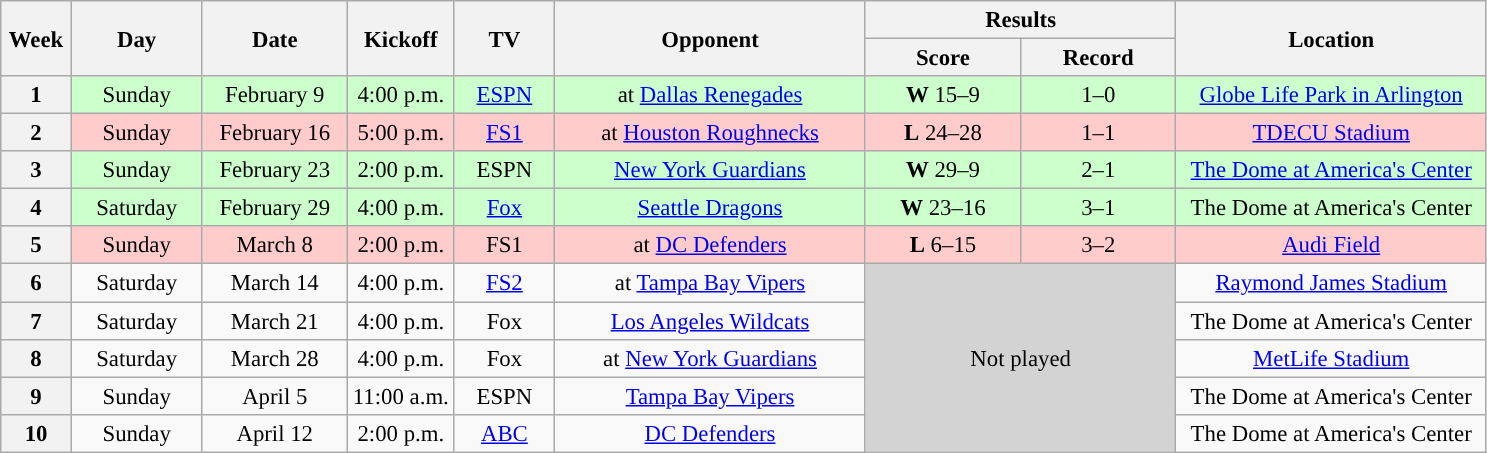<table class="wikitable" style="text-align:center; font-size: 95%;">
<tr>
<th rowspan="2" width="40">Week</th>
<th rowspan="2" width="80">Day</th>
<th rowspan="2" width="90">Date</th>
<th rowspan="2" width="60">Kickoff</th>
<th rowspan="2" width="60">TV</th>
<th rowspan="2" width="200">Opponent</th>
<th colspan="2" width="200">Results</th>
<th rowspan="2" width="200">Location</th>
</tr>
<tr>
<th width="60">Score</th>
<th width="60">Record</th>
</tr>
<tr bgcolor=#ccffcc>
<th>1</th>
<td>Sunday</td>
<td>February 9</td>
<td>4:00 p.m.</td>
<td><a href='#'>ESPN</a></td>
<td>at <a href='#'>Dallas Renegades</a></td>
<td><strong>W</strong> 15–9</td>
<td>1–0</td>
<td><a href='#'>Globe Life Park in Arlington</a></td>
</tr>
<tr bgcolor=#ffcccc>
<th>2</th>
<td>Sunday</td>
<td>February 16</td>
<td>5:00 p.m.</td>
<td><a href='#'>FS1</a></td>
<td>at <a href='#'>Houston Roughnecks</a></td>
<td><strong>L</strong> 24–28</td>
<td>1–1</td>
<td><a href='#'>TDECU Stadium</a></td>
</tr>
<tr bgcolor=#ccffcc>
<th>3</th>
<td>Sunday</td>
<td>February 23</td>
<td>2:00 p.m.</td>
<td>ESPN</td>
<td><a href='#'>New York Guardians</a></td>
<td><strong>W</strong> 29–9</td>
<td>2–1</td>
<td><a href='#'>The Dome at America's Center</a></td>
</tr>
<tr bgcolor=#ccffcc>
<th>4</th>
<td>Saturday</td>
<td>February 29</td>
<td>4:00 p.m.</td>
<td><a href='#'>Fox</a></td>
<td><a href='#'>Seattle Dragons</a></td>
<td><strong>W</strong> 23–16</td>
<td>3–1</td>
<td>The Dome at America's Center</td>
</tr>
<tr bgcolor=#ffcccc>
<th>5</th>
<td>Sunday</td>
<td>March 8</td>
<td>2:00 p.m.</td>
<td>FS1</td>
<td>at <a href='#'>DC Defenders</a></td>
<td><strong>L</strong> 6–15</td>
<td>3–2</td>
<td><a href='#'>Audi Field</a></td>
</tr>
<tr bgcolor=>
<th>6</th>
<td>Saturday</td>
<td>March 14</td>
<td>4:00 p.m.</td>
<td><a href='#'>FS2</a></td>
<td>at <a href='#'>Tampa Bay Vipers</a></td>
<td colspan=2 rowspan=5 bgcolor=lightgrey>Not played</td>
<td><a href='#'>Raymond James Stadium</a></td>
</tr>
<tr bgcolor=>
<th>7</th>
<td>Saturday</td>
<td>March 21</td>
<td>4:00 p.m.</td>
<td>Fox</td>
<td><a href='#'>Los Angeles Wildcats</a></td>
<td>The Dome at America's Center</td>
</tr>
<tr bgcolor=>
<th>8</th>
<td>Saturday</td>
<td>March 28</td>
<td>4:00 p.m.</td>
<td>Fox</td>
<td>at <a href='#'>New York Guardians</a></td>
<td><a href='#'>MetLife Stadium</a></td>
</tr>
<tr bgcolor=>
<th>9</th>
<td>Sunday</td>
<td>April 5</td>
<td>11:00 a.m.</td>
<td>ESPN</td>
<td><a href='#'>Tampa Bay Vipers</a></td>
<td>The Dome at America's Center</td>
</tr>
<tr bgcolor=>
<th>10</th>
<td>Sunday</td>
<td>April 12</td>
<td>2:00 p.m.</td>
<td><a href='#'>ABC</a></td>
<td><a href='#'>DC Defenders</a></td>
<td>The Dome at America's Center</td>
</tr>
</table>
